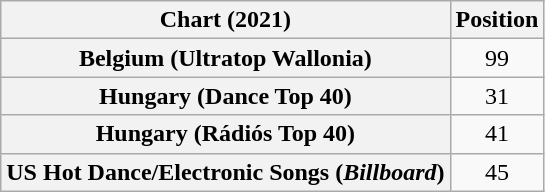<table class="wikitable sortable plainrowheaders" style="text-align:center">
<tr>
<th scope="col">Chart (2021)</th>
<th scope="col">Position</th>
</tr>
<tr>
<th scope="row">Belgium (Ultratop Wallonia)</th>
<td>99</td>
</tr>
<tr>
<th scope="row">Hungary (Dance Top 40)</th>
<td>31</td>
</tr>
<tr>
<th scope="row">Hungary (Rádiós Top 40)</th>
<td>41</td>
</tr>
<tr>
<th scope="row">US Hot Dance/Electronic Songs (<em>Billboard</em>)</th>
<td>45</td>
</tr>
</table>
